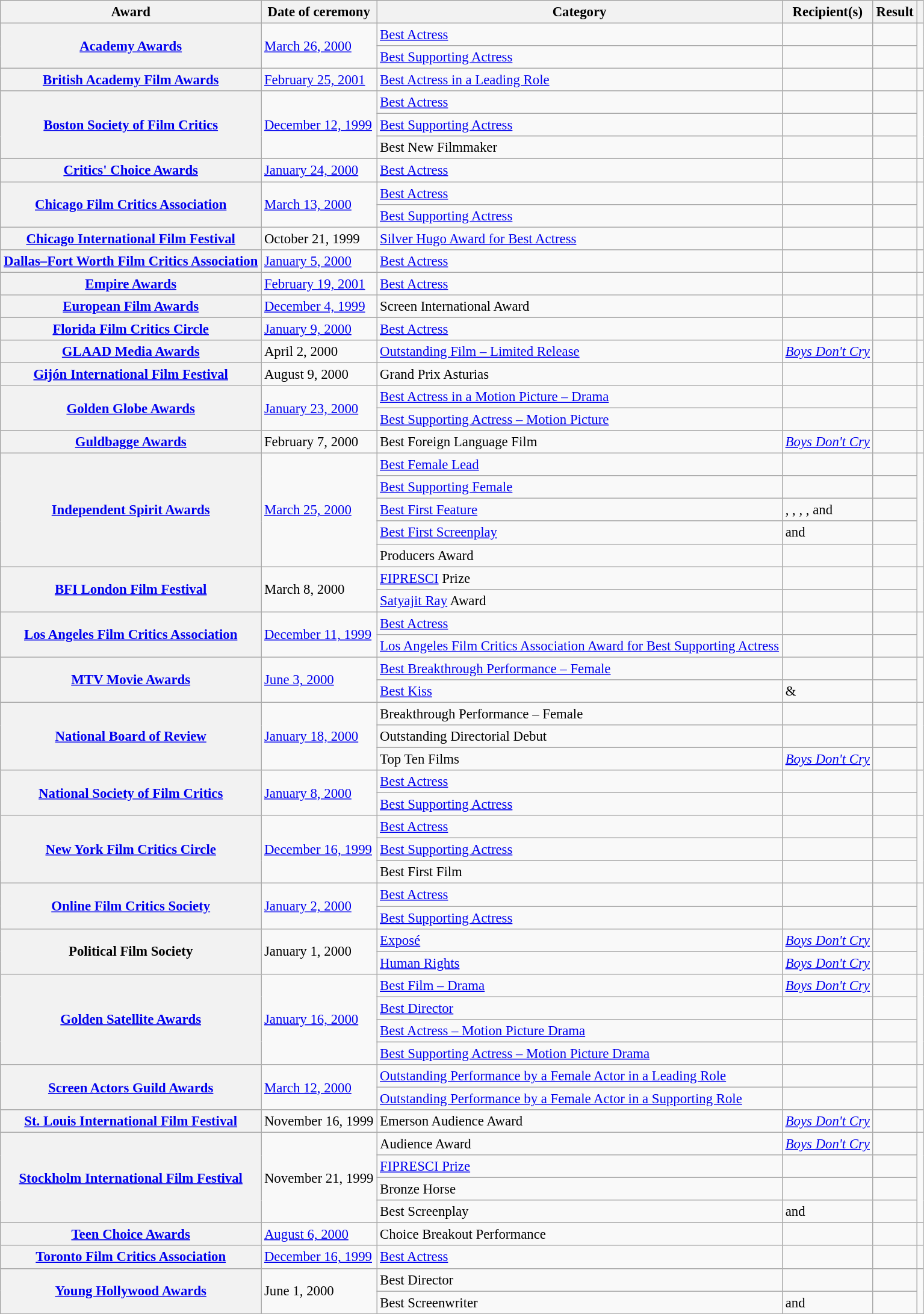<table class="wikitable plainrowheaders sortable" style="font-size: 95%;">
<tr>
<th scope="col">Award</th>
<th scope="col">Date of ceremony</th>
<th scope="col">Category</th>
<th scope="col">Recipient(s)</th>
<th scope="col">Result</th>
<th scope="col" class="unsortable"></th>
</tr>
<tr>
<th scope="row" rowspan="2"><a href='#'>Academy Awards</a></th>
<td rowspan="2"><a href='#'>March 26, 2000</a></td>
<td><a href='#'>Best Actress</a></td>
<td></td>
<td></td>
<td style="text-align:center;" rowspan="2"></td>
</tr>
<tr>
<td><a href='#'>Best Supporting Actress</a></td>
<td></td>
<td></td>
</tr>
<tr>
<th scope="row" rowspan="1"><a href='#'>British Academy Film Awards</a></th>
<td rowspan="1"><a href='#'>February 25, 2001</a></td>
<td><a href='#'>Best Actress in a Leading Role</a></td>
<td></td>
<td></td>
<td style="text-align:center;" rowspan="1"></td>
</tr>
<tr>
<th scope="row" rowspan="3"><a href='#'>Boston Society of Film Critics</a></th>
<td rowspan="3"><a href='#'>December 12, 1999</a></td>
<td><a href='#'>Best Actress</a></td>
<td></td>
<td></td>
<td style="text-align:center;" rowspan="3"></td>
</tr>
<tr>
<td><a href='#'>Best Supporting Actress</a></td>
<td></td>
<td></td>
</tr>
<tr>
<td>Best New Filmmaker</td>
<td></td>
<td></td>
</tr>
<tr>
<th scope="row" rowspan="1"><a href='#'>Critics' Choice Awards</a></th>
<td rowspan="1"><a href='#'>January 24, 2000</a></td>
<td><a href='#'>Best Actress</a></td>
<td></td>
<td></td>
<td style="text-align:center;" rowspan="1"></td>
</tr>
<tr>
<th scope="row" rowspan="2"><a href='#'>Chicago Film Critics Association</a></th>
<td rowspan="2"><a href='#'>March 13, 2000</a></td>
<td><a href='#'>Best Actress</a></td>
<td></td>
<td></td>
<td style="text-align:center;" rowspan="2"></td>
</tr>
<tr>
<td><a href='#'>Best Supporting Actress</a></td>
<td></td>
<td></td>
</tr>
<tr>
<th scope="row" rowspan="1"><a href='#'>Chicago International Film Festival</a></th>
<td>October 21, 1999</td>
<td><a href='#'>Silver Hugo Award for Best Actress</a></td>
<td></td>
<td></td>
<td style="text-align:center;" rowspan="1"></td>
</tr>
<tr>
<th scope="row" rowspan="1"><a href='#'>Dallas–Fort Worth Film Critics Association</a></th>
<td rowspan="1"><a href='#'>January 5, 2000</a></td>
<td><a href='#'>Best Actress</a></td>
<td></td>
<td></td>
<td style="text-align:center;" rowspan="1"></td>
</tr>
<tr>
<th scope="row" rowspan="1"><a href='#'>Empire Awards</a></th>
<td rowspan="1"><a href='#'>February 19, 2001</a></td>
<td><a href='#'>Best Actress</a></td>
<td></td>
<td></td>
<td style="text-align:center;" rowspan="1"></td>
</tr>
<tr>
<th scope="row" rowspan="1"><a href='#'>European Film Awards</a></th>
<td rowspan="1"><a href='#'>December 4, 1999</a></td>
<td>Screen International Award</td>
<td></td>
<td></td>
<td style="text-align:center;" rowspan="1"></td>
</tr>
<tr>
<th scope="row" rowspan="1"><a href='#'>Florida Film Critics Circle</a></th>
<td rowspan="1"><a href='#'>January 9, 2000</a></td>
<td><a href='#'>Best Actress</a></td>
<td></td>
<td></td>
<td style="text-align:center;" rowspan="1"></td>
</tr>
<tr>
<th scope="row" rowspan="1"><a href='#'>GLAAD Media Awards</a></th>
<td rowspan="1">April 2, 2000</td>
<td><a href='#'>Outstanding Film – Limited Release</a></td>
<td><em><a href='#'>Boys Don't Cry</a></em></td>
<td></td>
<td style="text-align:center;" rowspan="1"></td>
</tr>
<tr>
<th scope="row" rowspan="1"><a href='#'>Gijón International Film Festival</a></th>
<td rowspan="1">August 9, 2000</td>
<td>Grand Prix Asturias</td>
<td></td>
<td></td>
<td style="text-align:center;" rowspan="1"></td>
</tr>
<tr>
<th scope="row" rowspan="2"><a href='#'>Golden Globe Awards</a></th>
<td rowspan="2"><a href='#'>January 23, 2000</a></td>
<td><a href='#'>Best Actress in a Motion Picture – Drama</a></td>
<td></td>
<td></td>
<td style="text-align:center;" rowspan="2"></td>
</tr>
<tr>
<td><a href='#'>Best Supporting Actress – Motion Picture</a></td>
<td></td>
<td></td>
</tr>
<tr>
<th scope="row" rowspan="1"><a href='#'>Guldbagge Awards</a></th>
<td rowspan="1">February 7, 2000</td>
<td>Best Foreign Language Film</td>
<td><em><a href='#'>Boys Don't Cry</a></em></td>
<td></td>
<td style="text-align:center;" rowspan="1"></td>
</tr>
<tr>
<th scope="row" rowspan="5"><a href='#'>Independent Spirit Awards</a></th>
<td rowspan="5"><a href='#'>March 25, 2000</a></td>
<td><a href='#'>Best Female Lead</a></td>
<td></td>
<td></td>
<td style="text-align:center;" rowspan="5"></td>
</tr>
<tr>
<td><a href='#'>Best Supporting Female</a></td>
<td></td>
<td></td>
</tr>
<tr>
<td><a href='#'>Best First Feature</a></td>
<td>, , , , and </td>
<td></td>
</tr>
<tr>
<td><a href='#'>Best First Screenplay</a></td>
<td> and </td>
<td></td>
</tr>
<tr>
<td>Producers Award</td>
<td></td>
<td></td>
</tr>
<tr>
<th scope="row" rowspan="2"><a href='#'>BFI London Film Festival</a></th>
<td rowspan="2">March 8, 2000</td>
<td><a href='#'>FIPRESCI</a> Prize</td>
<td></td>
<td></td>
<td style="text-align:center;" rowspan="2"></td>
</tr>
<tr>
<td><a href='#'>Satyajit Ray</a> Award</td>
<td></td>
<td></td>
</tr>
<tr>
<th scope="row" rowspan="2"><a href='#'>Los Angeles Film Critics Association</a></th>
<td rowspan="2"><a href='#'>December 11, 1999</a></td>
<td><a href='#'>Best Actress</a></td>
<td></td>
<td></td>
<td style="text-align:center;" rowspan="2"></td>
</tr>
<tr>
<td><a href='#'>Los Angeles Film Critics Association Award for Best Supporting Actress</a></td>
<td></td>
<td></td>
</tr>
<tr>
<th scope="row" rowspan="2"><a href='#'>MTV Movie Awards</a></th>
<td rowspan="2"><a href='#'>June 3, 2000</a></td>
<td><a href='#'>Best Breakthrough Performance – Female</a></td>
<td></td>
<td></td>
<td style="text-align:center;" rowspan="2"></td>
</tr>
<tr>
<td><a href='#'>Best Kiss</a></td>
<td> & </td>
<td></td>
</tr>
<tr>
<th scope="row" rowspan="3"><a href='#'>National Board of Review</a></th>
<td rowspan="3"><a href='#'>January 18, 2000</a></td>
<td>Breakthrough Performance – Female</td>
<td></td>
<td></td>
<td style="text-align:center;" rowspan="3"></td>
</tr>
<tr>
<td>Outstanding Directorial Debut</td>
<td></td>
<td></td>
</tr>
<tr>
<td>Top Ten Films</td>
<td><em><a href='#'>Boys Don't Cry</a></em></td>
<td></td>
</tr>
<tr>
<th scope="row" rowspan="2"><a href='#'>National Society of Film Critics</a></th>
<td rowspan="2"><a href='#'>January 8, 2000</a></td>
<td><a href='#'>Best Actress</a></td>
<td></td>
<td></td>
<td style="text-align:center;" rowspan="2"></td>
</tr>
<tr>
<td><a href='#'>Best Supporting Actress</a></td>
<td></td>
<td></td>
</tr>
<tr>
<th scope="row" rowspan="3"><a href='#'>New York Film Critics Circle</a></th>
<td rowspan="3"><a href='#'>December 16, 1999</a></td>
<td><a href='#'>Best Actress</a></td>
<td></td>
<td></td>
<td style="text-align:center;" rowspan="3"></td>
</tr>
<tr>
<td><a href='#'>Best Supporting Actress</a></td>
<td></td>
<td></td>
</tr>
<tr>
<td>Best First Film</td>
<td></td>
<td></td>
</tr>
<tr>
<th scope="row" rowspan="2"><a href='#'>Online Film Critics Society</a></th>
<td rowspan="2"><a href='#'>January 2, 2000</a></td>
<td><a href='#'>Best Actress</a></td>
<td></td>
<td></td>
<td style="text-align:center;" rowspan="2"></td>
</tr>
<tr>
<td><a href='#'>Best Supporting Actress</a></td>
<td></td>
<td></td>
</tr>
<tr>
<th scope="row" rowspan="2">Political Film Society</th>
<td rowspan="2">January 1, 2000</td>
<td><a href='#'>Exposé</a></td>
<td><em><a href='#'>Boys Don't Cry</a></em></td>
<td></td>
<td style="text-align:center;" rowspan="2"></td>
</tr>
<tr>
<td><a href='#'>Human Rights</a></td>
<td><em><a href='#'>Boys Don't Cry</a></em></td>
<td></td>
</tr>
<tr>
<th scope="row" rowspan="4"><a href='#'>Golden Satellite Awards</a></th>
<td rowspan="4"><a href='#'>January 16, 2000</a></td>
<td><a href='#'>Best Film – Drama</a></td>
<td><em><a href='#'>Boys Don't Cry</a></em></td>
<td></td>
<td style="text-align:center;" rowspan="4"></td>
</tr>
<tr>
<td><a href='#'>Best Director</a></td>
<td></td>
<td></td>
</tr>
<tr>
<td><a href='#'>Best Actress – Motion Picture Drama</a></td>
<td></td>
<td></td>
</tr>
<tr>
<td><a href='#'>Best Supporting Actress – Motion Picture Drama</a></td>
<td></td>
<td></td>
</tr>
<tr>
<th scope="row" rowspan="2"><a href='#'>Screen Actors Guild Awards</a></th>
<td rowspan="2"><a href='#'>March 12, 2000</a></td>
<td><a href='#'>Outstanding Performance by a Female Actor in a Leading Role</a></td>
<td></td>
<td></td>
<td rowspan="2"></td>
</tr>
<tr>
<td><a href='#'>Outstanding Performance by a Female Actor in a Supporting Role</a></td>
<td></td>
<td></td>
</tr>
<tr>
<th scope="row" rowspan="1"><a href='#'>St. Louis International Film Festival</a></th>
<td rowspan="1">November 16, 1999</td>
<td>Emerson Audience Award</td>
<td><em><a href='#'>Boys Don't Cry</a></em></td>
<td></td>
<td style="text-align:center;" rowspan="1"></td>
</tr>
<tr>
<th scope="row" rowspan="4"><a href='#'>Stockholm International Film Festival</a></th>
<td rowspan="4">November 21, 1999</td>
<td>Audience Award</td>
<td><em><a href='#'>Boys Don't Cry</a></em></td>
<td></td>
<td style="text-align:center;" rowspan="4"></td>
</tr>
<tr>
<td><a href='#'>FIPRESCI Prize</a></td>
<td></td>
<td></td>
</tr>
<tr>
<td>Bronze Horse</td>
<td></td>
<td></td>
</tr>
<tr>
<td>Best Screenplay</td>
<td> and </td>
<td></td>
</tr>
<tr>
<th scope="row" rowspan="1"><a href='#'>Teen Choice Awards</a></th>
<td rowspan="1"><a href='#'>August 6, 2000</a></td>
<td>Choice Breakout Performance</td>
<td></td>
<td></td>
<td style="text-align:center;" rowspan="1"></td>
</tr>
<tr>
<th scope="row" rowspan="1"><a href='#'>Toronto Film Critics Association</a></th>
<td rowspan="1"><a href='#'>December 16, 1999</a></td>
<td><a href='#'>Best Actress</a></td>
<td></td>
<td></td>
<td style="text-align:center;" rowspan="1"></td>
</tr>
<tr>
<th scope="row" rowspan="2"><a href='#'>Young Hollywood Awards</a></th>
<td rowspan="2">June 1, 2000</td>
<td>Best Director</td>
<td></td>
<td></td>
<td style="text-align:center;" rowspan="2"></td>
</tr>
<tr>
<td>Best Screenwriter</td>
<td> and </td>
<td></td>
</tr>
<tr>
</tr>
</table>
